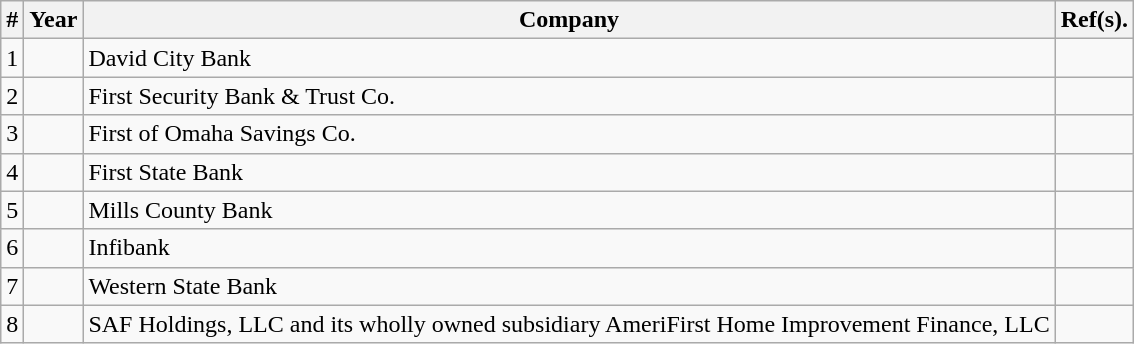<table class="wikitable sortable">
<tr>
<th scope="col">#</th>
<th scope="col">Year</th>
<th scope="col">Company</th>
<th scope="col" class="unsortable">Ref(s).</th>
</tr>
<tr>
<td>1</td>
<td></td>
<td>David City Bank</td>
<td></td>
</tr>
<tr>
<td>2</td>
<td></td>
<td>First Security Bank & Trust Co.</td>
<td></td>
</tr>
<tr>
<td>3</td>
<td></td>
<td>First of Omaha Savings Co.</td>
<td></td>
</tr>
<tr>
<td>4</td>
<td></td>
<td>First State Bank</td>
<td></td>
</tr>
<tr>
<td>5</td>
<td></td>
<td>Mills County Bank</td>
<td></td>
</tr>
<tr>
<td>6</td>
<td></td>
<td>Infibank</td>
<td></td>
</tr>
<tr>
<td>7</td>
<td></td>
<td>Western State Bank</td>
<td></td>
</tr>
<tr>
<td>8</td>
<td></td>
<td>SAF Holdings, LLC and its wholly owned subsidiary AmeriFirst Home Improvement Finance, LLC</td>
<td></td>
</tr>
</table>
